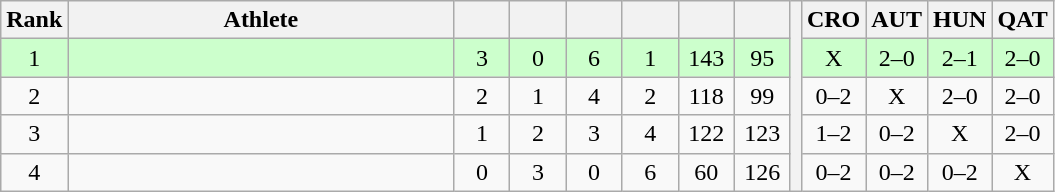<table class="wikitable" style="text-align:center">
<tr>
<th>Rank</th>
<th width=250>Athlete</th>
<th width=30></th>
<th width=30></th>
<th width=30></th>
<th width=30></th>
<th width=30></th>
<th width=30></th>
<th rowspan=5></th>
<th width=30>CRO</th>
<th width=30>AUT</th>
<th width=30>HUN</th>
<th width=30>QAT</th>
</tr>
<tr style="background-color:#ccffcc;">
<td>1</td>
<td align=left></td>
<td>3</td>
<td>0</td>
<td>6</td>
<td>1</td>
<td>143</td>
<td>95</td>
<td>X</td>
<td>2–0</td>
<td>2–1</td>
<td>2–0</td>
</tr>
<tr>
<td>2</td>
<td align=left></td>
<td>2</td>
<td>1</td>
<td>4</td>
<td>2</td>
<td>118</td>
<td>99</td>
<td>0–2</td>
<td>X</td>
<td>2–0</td>
<td>2–0</td>
</tr>
<tr>
<td>3</td>
<td align=left></td>
<td>1</td>
<td>2</td>
<td>3</td>
<td>4</td>
<td>122</td>
<td>123</td>
<td>1–2</td>
<td>0–2</td>
<td>X</td>
<td>2–0</td>
</tr>
<tr>
<td>4</td>
<td align=left></td>
<td>0</td>
<td>3</td>
<td>0</td>
<td>6</td>
<td>60</td>
<td>126</td>
<td>0–2</td>
<td>0–2</td>
<td>0–2</td>
<td>X</td>
</tr>
</table>
